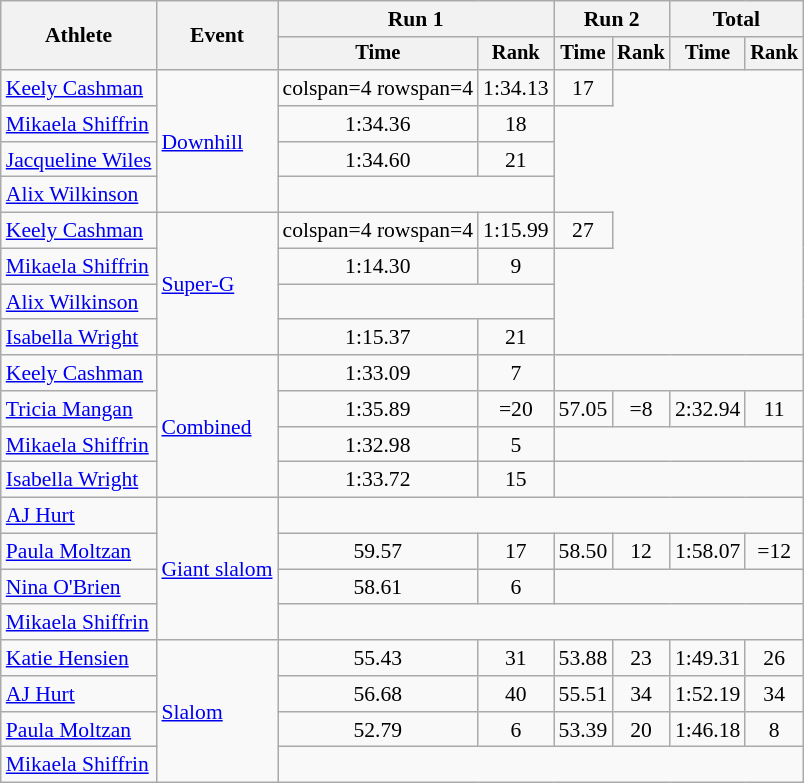<table class=wikitable style=font-size:90%;text-align:center>
<tr>
<th rowspan=2>Athlete</th>
<th rowspan=2>Event</th>
<th colspan=2>Run 1</th>
<th colspan=2>Run 2</th>
<th colspan=2>Total</th>
</tr>
<tr style=font-size:95%>
<th>Time</th>
<th>Rank</th>
<th>Time</th>
<th>Rank</th>
<th>Time</th>
<th>Rank</th>
</tr>
<tr>
<td align=left><a href='#'>Keely Cashman</a></td>
<td align=left rowspan=4><a href='#'>Downhill</a></td>
<td>colspan=4 rowspan=4 </td>
<td>1:34.13</td>
<td>17</td>
</tr>
<tr>
<td align=left><a href='#'>Mikaela Shiffrin</a></td>
<td>1:34.36</td>
<td>18</td>
</tr>
<tr>
<td align=left><a href='#'>Jacqueline Wiles</a></td>
<td>1:34.60</td>
<td>21</td>
</tr>
<tr>
<td align=left><a href='#'>Alix Wilkinson</a></td>
<td colspan=2></td>
</tr>
<tr>
<td align=left><a href='#'>Keely Cashman</a></td>
<td align=left rowspan=4><a href='#'>Super-G</a></td>
<td>colspan=4 rowspan=4 </td>
<td>1:15.99</td>
<td>27</td>
</tr>
<tr>
<td align=left><a href='#'>Mikaela Shiffrin</a></td>
<td>1:14.30</td>
<td>9</td>
</tr>
<tr>
<td align=left><a href='#'>Alix Wilkinson</a></td>
<td colspan=2></td>
</tr>
<tr>
<td align=left><a href='#'>Isabella Wright</a></td>
<td>1:15.37</td>
<td>21</td>
</tr>
<tr>
<td align=left><a href='#'>Keely Cashman</a></td>
<td align=left rowspan=4><a href='#'>Combined</a></td>
<td>1:33.09</td>
<td>7</td>
<td colspan=4></td>
</tr>
<tr>
<td align=left><a href='#'>Tricia Mangan</a></td>
<td>1:35.89</td>
<td>=20</td>
<td>57.05</td>
<td>=8</td>
<td>2:32.94</td>
<td>11</td>
</tr>
<tr>
<td align=left><a href='#'>Mikaela Shiffrin</a></td>
<td>1:32.98</td>
<td>5</td>
<td colspan=4></td>
</tr>
<tr>
<td align=left><a href='#'>Isabella Wright</a></td>
<td>1:33.72</td>
<td>15</td>
<td colspan=4></td>
</tr>
<tr>
<td align=left><a href='#'>AJ Hurt</a></td>
<td align=left rowspan=4><a href='#'>Giant slalom</a></td>
<td colspan=6></td>
</tr>
<tr>
<td align=left><a href='#'>Paula Moltzan</a></td>
<td>59.57</td>
<td>17</td>
<td>58.50</td>
<td>12</td>
<td>1:58.07</td>
<td>=12</td>
</tr>
<tr>
<td align=left><a href='#'>Nina O'Brien</a></td>
<td>58.61</td>
<td>6</td>
<td colspan=4></td>
</tr>
<tr>
<td align=left><a href='#'>Mikaela Shiffrin</a></td>
<td colspan=6></td>
</tr>
<tr>
<td align=left><a href='#'>Katie Hensien</a></td>
<td align=left rowspan=4><a href='#'>Slalom</a></td>
<td>55.43</td>
<td>31</td>
<td>53.88</td>
<td>23</td>
<td>1:49.31</td>
<td>26</td>
</tr>
<tr>
<td align=left><a href='#'>AJ Hurt</a></td>
<td>56.68</td>
<td>40</td>
<td>55.51</td>
<td>34</td>
<td>1:52.19</td>
<td>34</td>
</tr>
<tr>
<td align=left><a href='#'>Paula Moltzan</a></td>
<td>52.79</td>
<td>6</td>
<td>53.39</td>
<td>20</td>
<td>1:46.18</td>
<td>8</td>
</tr>
<tr>
<td align=left><a href='#'>Mikaela Shiffrin</a></td>
<td colspan=6></td>
</tr>
</table>
